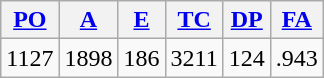<table class="wikitable">
<tr>
<th><a href='#'>PO</a></th>
<th><a href='#'>A</a></th>
<th><a href='#'>E</a></th>
<th><a href='#'>TC</a></th>
<th><a href='#'>DP</a></th>
<th><a href='#'>FA</a></th>
</tr>
<tr align=center>
<td>1127</td>
<td>1898</td>
<td>186</td>
<td>3211</td>
<td>124</td>
<td>.943</td>
</tr>
</table>
